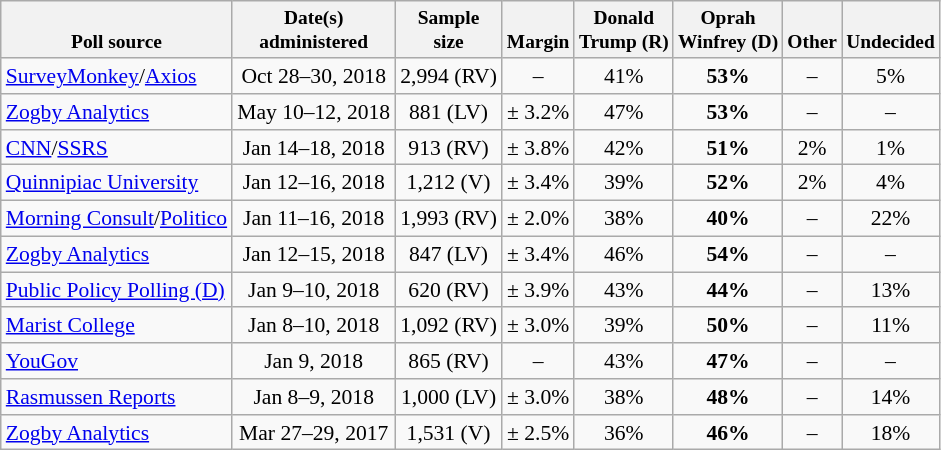<table class="wikitable sortable" style="font-size:90%;text-align:center;">
<tr valign=bottom style="font-size:90%;">
<th>Poll source</th>
<th>Date(s)<br>administered</th>
<th>Sample<br>size</th>
<th>Margin<br></th>
<th>Donald<br>Trump (R)</th>
<th>Oprah<br>Winfrey (D)</th>
<th>Other</th>
<th>Undecided</th>
</tr>
<tr>
<td style="text-align:left;"><a href='#'>SurveyMonkey</a>/<a href='#'>Axios</a></td>
<td>Oct 28–30, 2018</td>
<td>2,994 (RV)</td>
<td>–</td>
<td>41%</td>
<td><strong>53%</strong></td>
<td>–</td>
<td>5%</td>
</tr>
<tr>
<td style="text-align:left;"><a href='#'>Zogby Analytics</a></td>
<td>May 10–12, 2018</td>
<td>881 (LV)</td>
<td>± 3.2%</td>
<td>47%</td>
<td><strong>53%</strong></td>
<td>–</td>
<td>–</td>
</tr>
<tr>
<td style="text-align:left;"><a href='#'>CNN</a>/<a href='#'>SSRS</a></td>
<td>Jan 14–18, 2018</td>
<td>913 (RV)</td>
<td>± 3.8%</td>
<td>42%</td>
<td><strong>51%</strong></td>
<td>2%</td>
<td>1%</td>
</tr>
<tr>
<td style="text-align:left;"><a href='#'>Quinnipiac University</a></td>
<td>Jan 12–16, 2018</td>
<td>1,212 (V)</td>
<td>± 3.4%</td>
<td>39%</td>
<td><strong>52%</strong></td>
<td>2%</td>
<td>4%</td>
</tr>
<tr>
<td style="text-align:left;"><a href='#'>Morning Consult</a>/<a href='#'>Politico</a></td>
<td>Jan 11–16, 2018</td>
<td>1,993 (RV)</td>
<td>± 2.0%</td>
<td>38%</td>
<td><strong>40%</strong></td>
<td>–</td>
<td>22%</td>
</tr>
<tr>
<td style="text-align:left;"><a href='#'>Zogby Analytics</a></td>
<td>Jan 12–15, 2018</td>
<td>847 (LV)</td>
<td>± 3.4%</td>
<td>46%</td>
<td><strong>54%</strong></td>
<td>–</td>
<td>–</td>
</tr>
<tr>
<td style="text-align:left;"><a href='#'>Public Policy Polling (D)</a></td>
<td>Jan 9–10, 2018</td>
<td>620 (RV)</td>
<td>± 3.9%</td>
<td>43%</td>
<td><strong>44%</strong></td>
<td>–</td>
<td>13%</td>
</tr>
<tr>
<td style="text-align:left;"><a href='#'>Marist College</a></td>
<td>Jan 8–10, 2018</td>
<td>1,092 (RV)</td>
<td>± 3.0%</td>
<td>39%</td>
<td><strong>50%</strong></td>
<td>–</td>
<td>11%</td>
</tr>
<tr>
<td style="text-align:left;"><a href='#'>YouGov</a></td>
<td>Jan 9, 2018</td>
<td>865 (RV)</td>
<td>–</td>
<td>43%</td>
<td><strong>47%</strong></td>
<td>–</td>
<td>–</td>
</tr>
<tr>
<td style="text-align:left;"><a href='#'>Rasmussen Reports</a></td>
<td>Jan 8–9, 2018</td>
<td>1,000 (LV)</td>
<td>± 3.0%</td>
<td>38%</td>
<td><strong>48%</strong></td>
<td>–</td>
<td>14%</td>
</tr>
<tr>
<td style="text-align:left;"><a href='#'>Zogby Analytics</a></td>
<td>Mar 27–29, 2017</td>
<td>1,531 (V)</td>
<td>± 2.5%</td>
<td>36%</td>
<td><strong>46%</strong></td>
<td>–</td>
<td>18%</td>
</tr>
</table>
